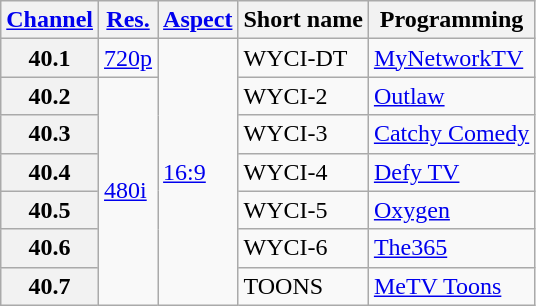<table class="wikitable">
<tr>
<th scope = "col"><a href='#'>Channel</a></th>
<th scope = "col"><a href='#'>Res.</a></th>
<th scope = "col"><a href='#'>Aspect</a></th>
<th scope = "col">Short name</th>
<th scope = "col">Programming</th>
</tr>
<tr>
<th scope = "row">40.1</th>
<td><a href='#'>720p</a></td>
<td rowspan="7"><a href='#'>16:9</a></td>
<td>WYCI-DT</td>
<td><a href='#'>MyNetworkTV</a></td>
</tr>
<tr>
<th scope = "row">40.2</th>
<td rowspan="6"><a href='#'>480i</a></td>
<td>WYCI-2</td>
<td><a href='#'>Outlaw</a></td>
</tr>
<tr>
<th scope = "row">40.3</th>
<td>WYCI-3</td>
<td><a href='#'>Catchy Comedy</a></td>
</tr>
<tr>
<th scope = "row">40.4</th>
<td>WYCI-4</td>
<td><a href='#'>Defy TV</a></td>
</tr>
<tr>
<th scope = "row">40.5</th>
<td>WYCI-5</td>
<td><a href='#'>Oxygen</a></td>
</tr>
<tr>
<th scope = "row">40.6</th>
<td>WYCI-6</td>
<td><a href='#'>The365</a></td>
</tr>
<tr>
<th scope = "row">40.7</th>
<td>TOONS</td>
<td><a href='#'>MeTV Toons</a></td>
</tr>
</table>
